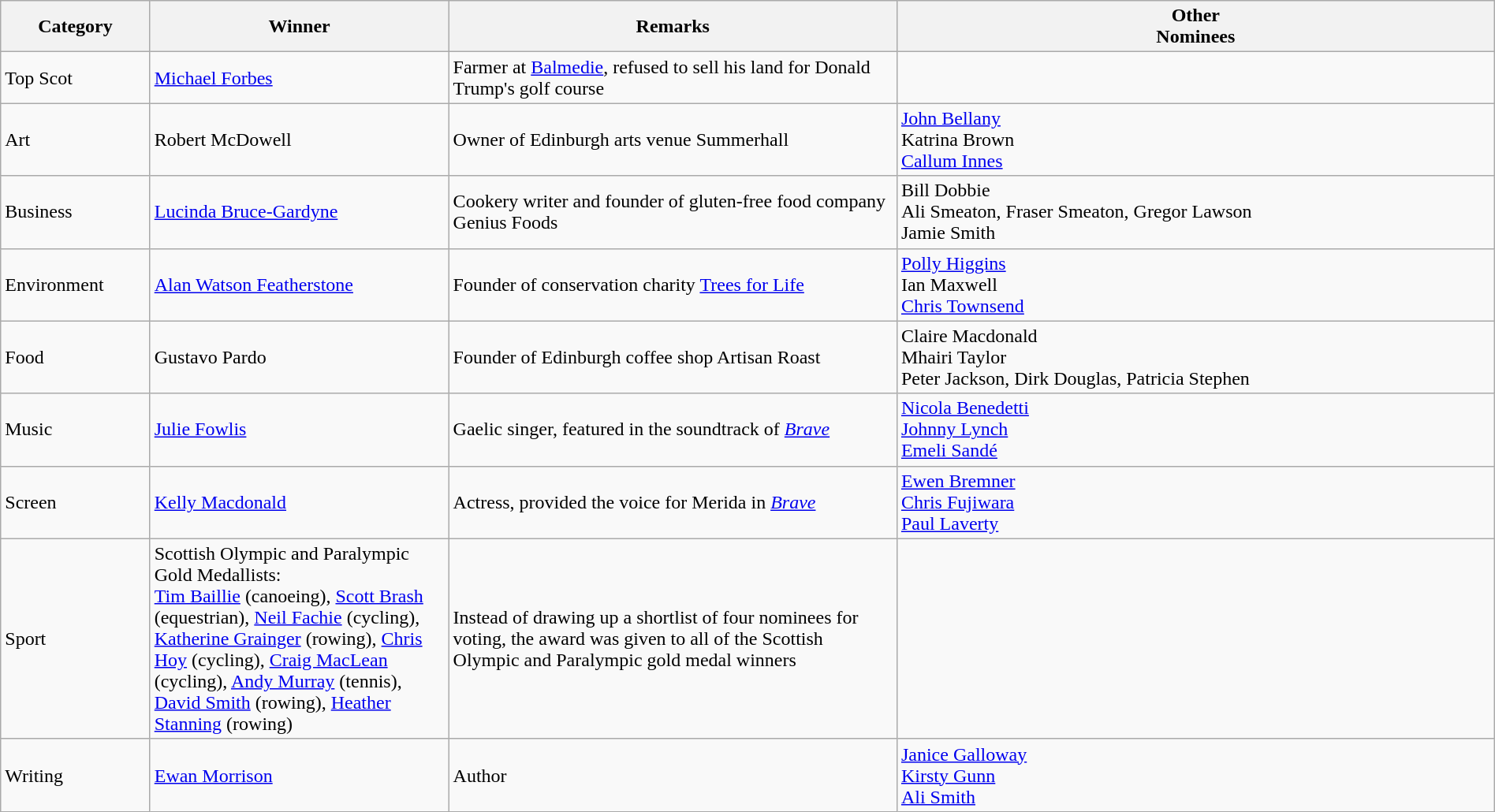<table class="wikitable sortable" style="width:100%; height:100px;">
<tr>
<th style="width:10%;">Category</th>
<th style="width:20%;">Winner</th>
<th style="width:30%;">Remarks</th>
<th style="width:40%;">Other<br>Nominees</th>
</tr>
<tr>
<td>Top Scot</td>
<td><a href='#'>Michael Forbes</a></td>
<td>Farmer at <a href='#'>Balmedie</a>, refused to sell his land for Donald Trump's golf course</td>
<td></td>
</tr>
<tr>
<td>Art</td>
<td>Robert McDowell</td>
<td>Owner of Edinburgh arts venue Summerhall</td>
<td><a href='#'>John Bellany</a><br>Katrina Brown<br><a href='#'>Callum Innes</a></td>
</tr>
<tr>
<td>Business</td>
<td><a href='#'>Lucinda Bruce-Gardyne</a></td>
<td>Cookery writer and founder of gluten-free food company Genius Foods</td>
<td>Bill Dobbie<br>Ali Smeaton, Fraser Smeaton, Gregor Lawson<br>Jamie Smith</td>
</tr>
<tr>
<td>Environment</td>
<td><a href='#'>Alan Watson Featherstone</a></td>
<td>Founder of conservation charity <a href='#'>Trees for Life</a></td>
<td><a href='#'>Polly Higgins</a><br>Ian Maxwell<br><a href='#'>Chris Townsend</a></td>
</tr>
<tr>
<td>Food</td>
<td>Gustavo Pardo</td>
<td>Founder of Edinburgh coffee shop Artisan Roast</td>
<td>Claire Macdonald<br>Mhairi Taylor<br>Peter Jackson, Dirk Douglas, Patricia Stephen</td>
</tr>
<tr>
<td>Music</td>
<td><a href='#'>Julie Fowlis</a></td>
<td>Gaelic singer, featured in the soundtrack of <em><a href='#'>Brave</a></em></td>
<td><a href='#'>Nicola Benedetti</a><br><a href='#'>Johnny Lynch</a><br><a href='#'>Emeli Sandé</a></td>
</tr>
<tr>
<td>Screen</td>
<td><a href='#'>Kelly Macdonald</a></td>
<td>Actress, provided the voice for Merida in  <em><a href='#'>Brave</a></em></td>
<td><a href='#'>Ewen Bremner</a><br><a href='#'>Chris Fujiwara</a><br><a href='#'>Paul Laverty</a></td>
</tr>
<tr>
<td>Sport</td>
<td>Scottish Olympic and Paralympic Gold Medallists:<br> <a href='#'>Tim Baillie</a> (canoeing), <a href='#'>Scott Brash</a> (equestrian), <a href='#'>Neil Fachie</a> (cycling), <a href='#'>Katherine Grainger</a> (rowing), <a href='#'>Chris Hoy</a> (cycling), <a href='#'>Craig MacLean</a> (cycling), <a href='#'>Andy Murray</a> (tennis), <a href='#'>David Smith</a> (rowing), <a href='#'>Heather Stanning</a> (rowing)</td>
<td>Instead of drawing up a shortlist of four nominees for voting, the award was given to all of the Scottish Olympic and Paralympic gold medal winners</td>
<td></td>
</tr>
<tr>
<td>Writing</td>
<td><a href='#'>Ewan Morrison</a></td>
<td>Author</td>
<td><a href='#'>Janice Galloway</a><br><a href='#'>Kirsty Gunn</a><br><a href='#'>Ali Smith</a></td>
</tr>
</table>
